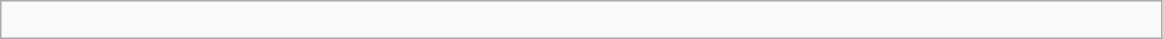<table class="wikitable" width=775px>
<tr>
<td><br></td>
</tr>
</table>
